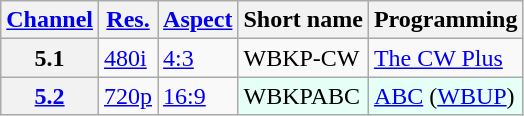<table class="wikitable">
<tr>
<th><a href='#'>Channel</a></th>
<th><a href='#'>Res.</a></th>
<th><a href='#'>Aspect</a></th>
<th>Short name</th>
<th>Programming</th>
</tr>
<tr>
<th scope = "row">5.1</th>
<td><a href='#'>480i</a></td>
<td><a href='#'>4:3</a></td>
<td>WBKP-CW</td>
<td><a href='#'>The CW Plus</a><br></td>
</tr>
<tr>
<th scope = "row"><a href='#'>5.2</a></th>
<td><a href='#'>720p</a></td>
<td><a href='#'>16:9</a></td>
<td style="background-color: #E6FFF7;">WBKPABC</td>
<td style="background-color: #E6FFF7;"><a href='#'>ABC</a> (<a href='#'>WBUP</a>)</td>
</tr>
</table>
